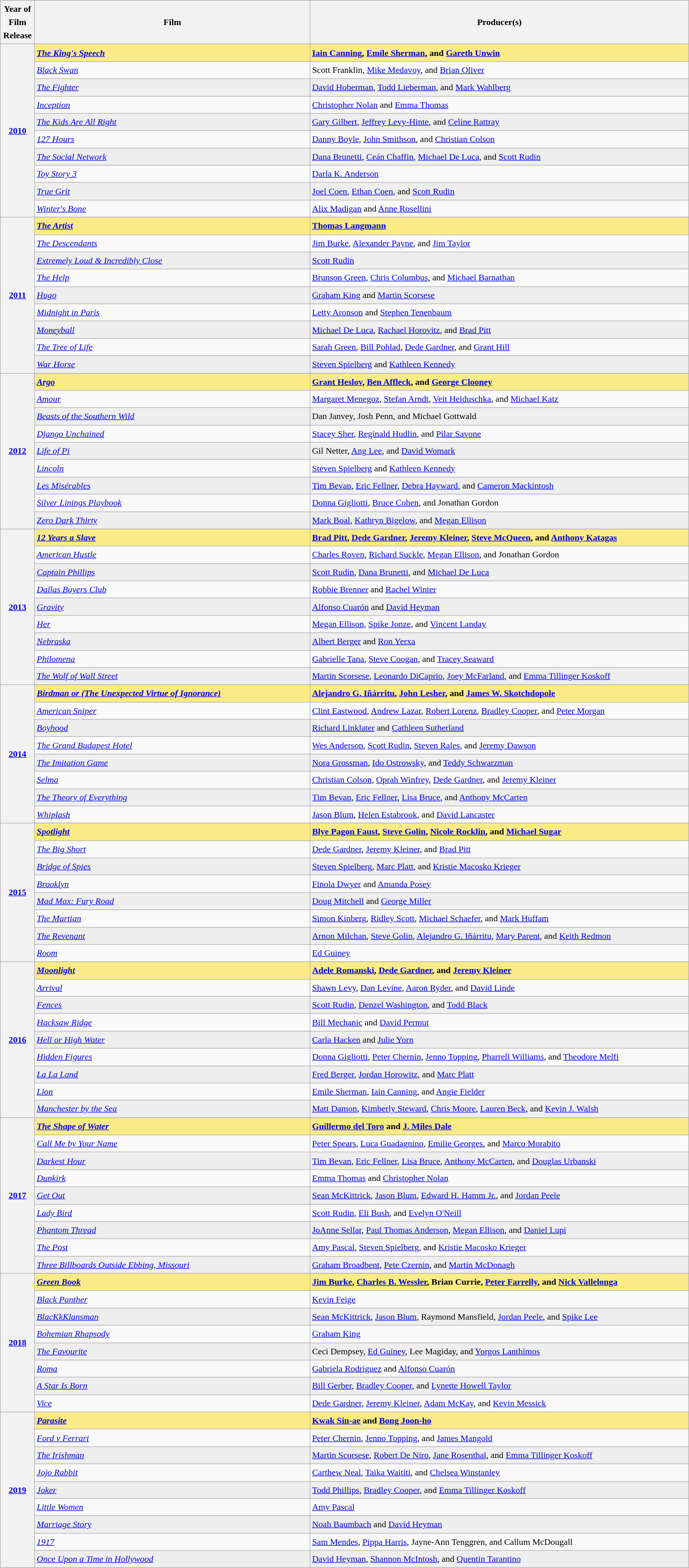<table class="wikitable sortable sticky-header" style="font-size:1.00em; line-height:1.5em;">
<tr bgcolor="#bebebe">
<th width="5%">Year of Film Release</th>
<th width="40%">Film</th>
<th width="55%">Producer(s)</th>
</tr>
<tr style="background:#FAEB86">
<th rowspan="10"><a href='#'>2010</a><br></th>
<td><strong><em><a href='#'>The King's Speech</a></em></strong></td>
<td><strong><a href='#'>Iain Canning</a>, <a href='#'>Emile Sherman</a>, and <a href='#'>Gareth Unwin</a></strong></td>
</tr>
<tr>
<td><em><a href='#'>Black Swan</a></em></td>
<td>Scott Franklin, <a href='#'>Mike Medavoy</a>, and <a href='#'>Brian Oliver</a></td>
</tr>
<tr style="background:#eee;">
<td><em><a href='#'>The Fighter</a></em></td>
<td><a href='#'>David Hoberman</a>, <a href='#'>Todd Lieberman</a>, and <a href='#'>Mark Wahlberg</a></td>
</tr>
<tr>
<td><em><a href='#'>Inception</a></em></td>
<td><a href='#'>Christopher Nolan</a> and <a href='#'>Emma Thomas</a></td>
</tr>
<tr style="background:#eee;">
<td><em><a href='#'>The Kids Are All Right</a></em></td>
<td><a href='#'>Gary Gilbert</a>, <a href='#'>Jeffrey Levy-Hinte</a>, and <a href='#'>Celine Rattray</a></td>
</tr>
<tr>
<td><em><a href='#'>127 Hours</a></em></td>
<td><a href='#'>Danny Boyle</a>, <a href='#'>John Smithson</a>, and <a href='#'>Christian Colson</a></td>
</tr>
<tr style="background:#eee;">
<td><em><a href='#'>The Social Network</a></em></td>
<td><a href='#'>Dana Brunetti</a>, <a href='#'>Ceán Chaffin</a>, <a href='#'>Michael De Luca</a>, and <a href='#'>Scott Rudin</a></td>
</tr>
<tr>
<td><em><a href='#'>Toy Story 3</a></em></td>
<td><a href='#'>Darla K. Anderson</a></td>
</tr>
<tr style="background:#eee;">
<td><em><a href='#'>True Grit</a></em></td>
<td><a href='#'>Joel Coen</a>, <a href='#'>Ethan Coen</a>, and <a href='#'>Scott Rudin</a></td>
</tr>
<tr>
<td><em><a href='#'>Winter's Bone</a></em></td>
<td><a href='#'>Alix Madigan</a> and <a href='#'>Anne Rosellini</a></td>
</tr>
<tr>
<th rowspan="10" style="text-align:center"><a href='#'>2011</a><br></th>
</tr>
<tr style="background:#FAEB86">
<td><strong><em><a href='#'>The Artist</a></em></strong></td>
<td><strong><a href='#'>Thomas Langmann</a></strong></td>
</tr>
<tr>
<td><em><a href='#'>The Descendants</a></em></td>
<td><a href='#'>Jim Burke</a>, <a href='#'>Alexander Payne</a>, and <a href='#'>Jim Taylor</a></td>
</tr>
<tr style="background:#eee;">
<td><em><a href='#'>Extremely Loud & Incredibly Close</a></em></td>
<td><a href='#'>Scott Rudin</a></td>
</tr>
<tr>
<td><em><a href='#'>The Help</a></em></td>
<td><a href='#'>Brunson Green</a>, <a href='#'>Chris Columbus</a>, and <a href='#'>Michael Barnathan</a></td>
</tr>
<tr style="background:#eee;">
<td><em><a href='#'>Hugo</a></em></td>
<td><a href='#'>Graham King</a> and <a href='#'>Martin Scorsese</a></td>
</tr>
<tr>
<td><em><a href='#'>Midnight in Paris</a></em></td>
<td><a href='#'>Letty Aronson</a> and <a href='#'>Stephen Tenenbaum</a></td>
</tr>
<tr style="background:#eee;">
<td><em><a href='#'>Moneyball</a></em></td>
<td><a href='#'>Michael De Luca</a>, <a href='#'>Rachael Horovitz</a>, and <a href='#'>Brad Pitt</a></td>
</tr>
<tr>
<td><em><a href='#'>The Tree of Life</a></em></td>
<td><a href='#'>Sarah Green</a>, <a href='#'>Bill Pohlad</a>, <a href='#'>Dede Gardner</a>, and <a href='#'>Grant Hill</a></td>
</tr>
<tr style="background:#eee;">
<td><em><a href='#'>War Horse</a></em></td>
<td><a href='#'>Steven Spielberg</a> and <a href='#'>Kathleen Kennedy</a></td>
</tr>
<tr>
<th rowspan="10" style="text-align:center"><a href='#'>2012</a><br></th>
</tr>
<tr style="background:#FAEB86">
<td><strong><em><a href='#'>Argo</a></em></strong></td>
<td><strong><a href='#'>Grant Heslov</a>, <a href='#'>Ben Affleck</a>, and <a href='#'>George Clooney</a></strong></td>
</tr>
<tr>
<td><em><a href='#'>Amour</a></em></td>
<td><a href='#'>Margaret Menegoz</a>, <a href='#'>Stefan Arndt</a>, <a href='#'>Veit Heiduschka</a>, and <a href='#'>Michael Katz</a></td>
</tr>
<tr style="background:#eee;">
<td><em><a href='#'>Beasts of the Southern Wild</a></em></td>
<td>Dan Janvey, Josh Penn, and Michael Gottwald</td>
</tr>
<tr>
<td><em><a href='#'>Django Unchained</a></em></td>
<td><a href='#'>Stacey Sher</a>, <a href='#'>Reginald Hudlin</a>, and <a href='#'>Pilar Savone</a></td>
</tr>
<tr style="background:#eee;">
<td><em><a href='#'>Life of Pi</a></em></td>
<td>Gil Netter, <a href='#'>Ang Lee</a>, and <a href='#'>David Womark</a></td>
</tr>
<tr>
<td><em><a href='#'>Lincoln</a></em></td>
<td><a href='#'>Steven Spielberg</a> and <a href='#'>Kathleen Kennedy</a></td>
</tr>
<tr style="background:#eee;">
<td><em><a href='#'>Les Misérables</a></em></td>
<td><a href='#'>Tim Bevan</a>, <a href='#'>Eric Fellner</a>, <a href='#'>Debra Hayward</a>, and <a href='#'>Cameron Mackintosh</a></td>
</tr>
<tr>
<td><em><a href='#'>Silver Linings Playbook</a></em></td>
<td><a href='#'>Donna Gigliotti</a>, <a href='#'>Bruce Cohen</a>, and Jonathan Gordon</td>
</tr>
<tr style="background:#eee;">
<td><em><a href='#'>Zero Dark Thirty</a></em></td>
<td><a href='#'>Mark Boal</a>, <a href='#'>Kathryn Bigelow</a>, and <a href='#'>Megan Ellison</a></td>
</tr>
<tr>
<th rowspan="10" style="text-align:center"><a href='#'>2013</a><br></th>
</tr>
<tr style="background:#FAEB86">
<td><strong><em><a href='#'>12 Years a Slave</a></em></strong></td>
<td><strong><a href='#'>Brad Pitt</a>, <a href='#'>Dede Gardner</a>, <a href='#'>Jeremy Kleiner</a>, <a href='#'>Steve McQueen</a>, and <a href='#'>Anthony Katagas</a></strong></td>
</tr>
<tr>
<td><em><a href='#'>American Hustle</a></em></td>
<td><a href='#'>Charles Roven</a>, <a href='#'>Richard Suckle</a>, <a href='#'>Megan Ellison</a>, and Jonathan Gordon</td>
</tr>
<tr style="background:#eee;">
<td><em><a href='#'>Captain Phillips</a></em></td>
<td><a href='#'>Scott Rudin</a>, <a href='#'>Dana Brunetti</a>, and <a href='#'>Michael De Luca</a></td>
</tr>
<tr>
<td><em><a href='#'>Dallas Buyers Club</a></em></td>
<td><a href='#'>Robbie Brenner</a> and <a href='#'>Rachel Winter</a></td>
</tr>
<tr style="background:#eee;">
<td><em><a href='#'>Gravity</a></em></td>
<td><a href='#'>Alfonso Cuarón</a> and <a href='#'>David Heyman</a></td>
</tr>
<tr>
<td><em><a href='#'>Her</a></em></td>
<td><a href='#'>Megan Ellison</a>, <a href='#'>Spike Jonze</a>, and <a href='#'>Vincent Landay</a></td>
</tr>
<tr style="background:#eee;">
<td><em><a href='#'>Nebraska</a></em></td>
<td><a href='#'>Albert Berger</a> and <a href='#'>Ron Yerxa</a></td>
</tr>
<tr>
<td><em><a href='#'>Philomena</a></em></td>
<td><a href='#'>Gabrielle Tana</a>, <a href='#'>Steve Coogan</a>, and <a href='#'>Tracey Seaward</a></td>
</tr>
<tr style="background:#eee;">
<td><em><a href='#'>The Wolf of Wall Street</a></em></td>
<td><a href='#'>Martin Scorsese</a>, <a href='#'>Leonardo DiCaprio</a>, <a href='#'>Joey McFarland</a>, and <a href='#'>Emma Tillinger Koskoff</a></td>
</tr>
<tr>
<th rowspan="9" style="text-align:center"><a href='#'>2014</a><br></th>
</tr>
<tr style="background:#FAEB86">
<td><strong><em><a href='#'>Birdman or (The Unexpected Virtue of Ignorance)</a></em></strong></td>
<td><strong><a href='#'>Alejandro G. Iñárritu</a>, <a href='#'>John Lesher</a>, and <a href='#'>James W. Skotchdopole</a></strong></td>
</tr>
<tr>
<td><em><a href='#'>American Sniper</a></em></td>
<td><a href='#'>Clint Eastwood</a>, <a href='#'>Andrew Lazar</a>, <a href='#'>Robert Lorenz</a>, <a href='#'>Bradley Cooper</a>, and <a href='#'>Peter Morgan</a></td>
</tr>
<tr style="background:#eee;">
<td><em><a href='#'>Boyhood</a></em></td>
<td><a href='#'>Richard Linklater</a> and <a href='#'>Cathleen Sutherland</a></td>
</tr>
<tr>
<td><em><a href='#'>The Grand Budapest Hotel</a></em></td>
<td><a href='#'>Wes Anderson</a>, <a href='#'>Scott Rudin</a>, <a href='#'>Steven Rales</a>, and <a href='#'>Jeremy Dawson</a></td>
</tr>
<tr style="background:#eee;">
<td><em><a href='#'>The Imitation Game</a></em></td>
<td><a href='#'>Nora Grossman</a>, <a href='#'>Ido Ostrowsky</a>, and <a href='#'>Teddy Schwarzman</a></td>
</tr>
<tr>
<td><em><a href='#'>Selma</a></em></td>
<td><a href='#'>Christian Colson</a>, <a href='#'>Oprah Winfrey</a>, <a href='#'>Dede Gardner</a>, and <a href='#'>Jeremy Kleiner</a></td>
</tr>
<tr style="background:#eee;">
<td><em><a href='#'>The Theory of Everything</a></em></td>
<td><a href='#'>Tim Bevan</a>, <a href='#'>Eric Fellner</a>, <a href='#'>Lisa Bruce</a>, and <a href='#'>Anthony McCarten</a></td>
</tr>
<tr>
<td><em><a href='#'>Whiplash</a></em></td>
<td><a href='#'>Jason Blum</a>, <a href='#'>Helen Estabrook</a>, and <a href='#'>David Lancaster</a></td>
</tr>
<tr>
<th rowspan="9" style="text-align:center"><a href='#'>2015</a><br></th>
</tr>
<tr style="background:#FAEB86">
<td><strong><em><a href='#'>Spotlight</a></em></strong></td>
<td><strong><a href='#'>Blye Pagon Faust</a>, <a href='#'>Steve Golin</a>, <a href='#'>Nicole Rocklin</a>, and <a href='#'>Michael Sugar</a></strong></td>
</tr>
<tr>
<td><em><a href='#'>The Big Short</a></em></td>
<td><a href='#'>Dede Gardner</a>, <a href='#'>Jeremy Kleiner</a>, and <a href='#'>Brad Pitt</a></td>
</tr>
<tr style="background:#eee;">
<td><em><a href='#'>Bridge of Spies</a></em></td>
<td><a href='#'>Steven Spielberg</a>, <a href='#'>Marc Platt</a>, and <a href='#'>Kristie Macosko Krieger</a></td>
</tr>
<tr>
<td><em><a href='#'>Brooklyn</a></em></td>
<td><a href='#'>Finola Dwyer</a> and <a href='#'>Amanda Posey</a></td>
</tr>
<tr style="background:#eee;">
<td><em><a href='#'>Mad Max: Fury Road</a></em></td>
<td><a href='#'>Doug Mitchell</a> and <a href='#'>George Miller</a></td>
</tr>
<tr>
<td><em><a href='#'>The Martian</a></em></td>
<td><a href='#'>Simon Kinberg</a>, <a href='#'>Ridley Scott</a>, <a href='#'>Michael Schaefer</a>, and <a href='#'>Mark Huffam</a></td>
</tr>
<tr style="background:#eee;">
<td><em><a href='#'>The Revenant</a></em></td>
<td><a href='#'>Arnon Milchan</a>, <a href='#'>Steve Golin</a>, <a href='#'>Alejandro G. Iñárritu</a>, <a href='#'>Mary Parent</a>, and <a href='#'>Keith Redmon</a></td>
</tr>
<tr>
<td><em><a href='#'>Room</a></em></td>
<td><a href='#'>Ed Guiney</a></td>
</tr>
<tr>
<th rowspan="10" style="text-align:center"><a href='#'>2016</a><br></th>
</tr>
<tr style="background:#FAEB86">
<td><strong><em><a href='#'>Moonlight</a></em></strong></td>
<td><strong><a href='#'>Adele Romanski</a>, <a href='#'>Dede Gardner</a>, and <a href='#'>Jeremy Kleiner</a></strong></td>
</tr>
<tr>
<td><em><a href='#'>Arrival</a></em></td>
<td><a href='#'>Shawn Levy</a>, <a href='#'>Dan Levine</a>, <a href='#'>Aaron Ryder</a>, and <a href='#'>David Linde</a></td>
</tr>
<tr style="background:#eee;">
<td><em><a href='#'>Fences</a></em></td>
<td><a href='#'>Scott Rudin</a>, <a href='#'>Denzel Washington</a>, and <a href='#'>Todd Black</a></td>
</tr>
<tr>
<td><em><a href='#'>Hacksaw Ridge</a></em></td>
<td><a href='#'>Bill Mechanic</a> and <a href='#'>David Permut</a></td>
</tr>
<tr style="background:#eee;">
<td><em><a href='#'>Hell or High Water</a></em></td>
<td><a href='#'>Carla Hacken</a> and <a href='#'>Julie Yorn</a></td>
</tr>
<tr>
<td><em><a href='#'>Hidden Figures</a></em></td>
<td><a href='#'>Donna Gigliotti</a>, <a href='#'>Peter Chernin</a>, <a href='#'>Jenno Topping</a>, <a href='#'>Pharrell Williams</a>, and <a href='#'>Theodore Melfi</a></td>
</tr>
<tr style="background:#eee;">
<td><em><a href='#'>La La Land</a></em></td>
<td><a href='#'>Fred Berger</a>, <a href='#'>Jordan Horowitz</a>, and <a href='#'>Marc Platt</a></td>
</tr>
<tr>
<td><em><a href='#'>Lion</a></em></td>
<td><a href='#'>Emile Sherman</a>, <a href='#'>Iain Canning</a>, and <a href='#'>Angie Fielder</a></td>
</tr>
<tr style="background:#eee;">
<td><em><a href='#'>Manchester by the Sea</a></em></td>
<td><a href='#'>Matt Damon</a>, <a href='#'>Kimberly Steward</a>, <a href='#'>Chris Moore</a>, <a href='#'>Lauren Beck</a>, and <a href='#'>Kevin J. Walsh</a></td>
</tr>
<tr>
<th rowspan="10" style="text-align:center"><a href='#'>2017</a><br></th>
</tr>
<tr style="background:#FAEB86">
<td><strong><em><a href='#'>The Shape of Water</a></em></strong></td>
<td><strong><a href='#'>Guillermo del Toro</a> and <a href='#'>J. Miles Dale</a></strong></td>
</tr>
<tr>
<td><em><a href='#'>Call Me by Your Name</a></em></td>
<td><a href='#'>Peter Spears</a>, <a href='#'>Luca Guadagnino</a>, <a href='#'>Emilie Georges</a>, and <a href='#'>Marco Morabito</a></td>
</tr>
<tr style="background:#eee;">
<td><em><a href='#'>Darkest Hour</a></em></td>
<td><a href='#'>Tim Bevan</a>, <a href='#'>Eric Fellner</a>, <a href='#'>Lisa Bruce</a>, <a href='#'>Anthony McCarten</a>, and <a href='#'>Douglas Urbanski</a></td>
</tr>
<tr>
<td><em><a href='#'>Dunkirk</a></em></td>
<td><a href='#'>Emma Thomas</a> and <a href='#'>Christopher Nolan</a></td>
</tr>
<tr style="background:#eee;">
<td><em><a href='#'>Get Out</a></em></td>
<td><a href='#'>Sean McKittrick</a>, <a href='#'>Jason Blum</a>, <a href='#'>Edward H. Hamm Jr.</a>, and <a href='#'>Jordan Peele</a></td>
</tr>
<tr>
<td><em><a href='#'>Lady Bird</a></em></td>
<td><a href='#'>Scott Rudin</a>, <a href='#'>Eli Bush</a>, and <a href='#'>Evelyn O'Neill</a></td>
</tr>
<tr style="background:#eee;">
<td><em><a href='#'>Phantom Thread</a></em></td>
<td><a href='#'>JoAnne Sellar</a>, <a href='#'>Paul Thomas Anderson</a>, <a href='#'>Megan Ellison</a>, and <a href='#'>Daniel Lupi</a></td>
</tr>
<tr>
<td><em><a href='#'>The Post</a></em></td>
<td><a href='#'>Amy Pascal</a>, <a href='#'>Steven Spielberg</a>, and <a href='#'>Kristie Macosko Krieger</a></td>
</tr>
<tr style="background:#eee;">
<td><em><a href='#'>Three Billboards Outside Ebbing, Missouri</a></em></td>
<td><a href='#'>Graham Broadbent</a>, <a href='#'>Pete Czernin</a>, and <a href='#'>Martin McDonagh</a></td>
</tr>
<tr>
<th rowspan="9" style="text-align:center"><a href='#'>2018</a><br></th>
</tr>
<tr style="background:#FAEB86">
<td><strong><em><a href='#'>Green Book</a></em></strong></td>
<td><strong><a href='#'>Jim Burke</a>, <a href='#'>Charles B. Wessler</a>, Brian Currie, <a href='#'>Peter Farrelly</a>, and <a href='#'>Nick Vallelonga</a></strong></td>
</tr>
<tr>
<td><em><a href='#'>Black Panther</a></em></td>
<td><a href='#'>Kevin Feige</a></td>
</tr>
<tr style="background:#eee;">
<td><em><a href='#'>BlacKkKlansman</a></em></td>
<td><a href='#'>Sean McKittrick</a>, <a href='#'>Jason Blum</a>, Raymond Mansfield, <a href='#'>Jordan Peele</a>, and <a href='#'>Spike Lee</a></td>
</tr>
<tr>
<td><em><a href='#'>Bohemian Rhapsody</a></em></td>
<td><a href='#'>Graham King</a></td>
</tr>
<tr style="background:#eee;">
<td><em><a href='#'>The Favourite</a></em></td>
<td>Ceci Dempsey, <a href='#'>Ed Guiney</a>, Lee Magiday, and <a href='#'>Yorgos Lanthimos</a></td>
</tr>
<tr>
<td><em><a href='#'>Roma</a></em></td>
<td><a href='#'>Gabriela Rodríguez</a> and <a href='#'>Alfonso Cuarón</a></td>
</tr>
<tr style="background:#eee;">
<td><em><a href='#'>A Star Is Born</a></em></td>
<td><a href='#'>Bill Gerber</a>, <a href='#'>Bradley Cooper</a>, and <a href='#'>Lynette Howell Taylor</a></td>
</tr>
<tr>
<td><em><a href='#'>Vice</a></em></td>
<td><a href='#'>Dede Gardner</a>, <a href='#'>Jeremy Kleiner</a>, <a href='#'>Adam McKay</a>, and <a href='#'>Kevin Messick</a></td>
</tr>
<tr style="background:#FAEB86">
<th rowspan="9"><a href='#'>2019</a><br></th>
<td><strong><em><a href='#'>Parasite</a></em></strong></td>
<td><strong><a href='#'>Kwak Sin-ae</a> and <a href='#'>Bong Joon-ho</a></strong></td>
</tr>
<tr>
<td><em><a href='#'>Ford v Ferrari</a></em></td>
<td><a href='#'>Peter Chernin</a>, <a href='#'>Jenno Topping</a>, and <a href='#'>James Mangold</a></td>
</tr>
<tr style="background:#eee;">
<td><em><a href='#'>The Irishman</a></em></td>
<td><a href='#'>Martin Scorsese</a>, <a href='#'>Robert De Niro</a>, <a href='#'>Jane Rosenthal</a>, and <a href='#'>Emma Tillinger Koskoff</a></td>
</tr>
<tr>
<td><em><a href='#'>Jojo Rabbit</a></em></td>
<td><a href='#'>Carthew Neal</a>, <a href='#'>Taika Waititi</a>, and <a href='#'>Chelsea Winstanley</a></td>
</tr>
<tr style="background:#eee;">
<td><em><a href='#'>Joker</a></em></td>
<td><a href='#'>Todd Phillips</a>, <a href='#'>Bradley Cooper</a>, and <a href='#'>Emma Tillinger Koskoff</a></td>
</tr>
<tr>
<td><em><a href='#'>Little Women</a></em></td>
<td><a href='#'>Amy Pascal</a></td>
</tr>
<tr style="background:#eee;">
<td><em><a href='#'>Marriage Story</a></em></td>
<td><a href='#'>Noah Baumbach</a> and <a href='#'>David Heyman</a></td>
</tr>
<tr>
<td><em><a href='#'>1917</a></em></td>
<td><a href='#'>Sam Mendes</a>, <a href='#'>Pippa Harris</a>, Jayne-Ann Tenggren, and Callum McDougall</td>
</tr>
<tr style="background:#eee;">
<td><em><a href='#'>Once Upon a Time in Hollywood</a></em></td>
<td><a href='#'>David Heyman</a>, <a href='#'>Shannon McIntosh</a>, and <a href='#'>Quentin Tarantino</a></td>
</tr>
</table>
